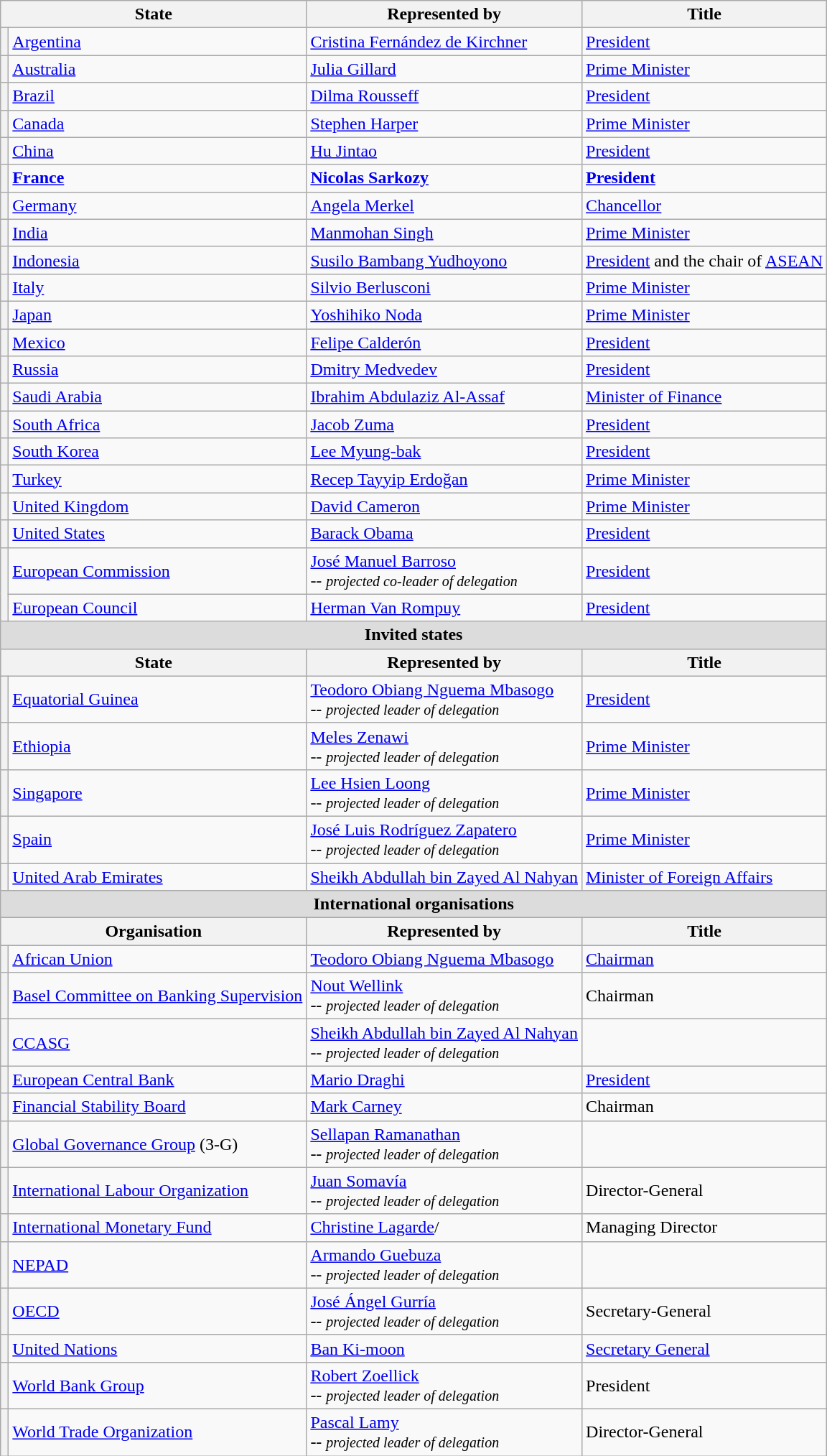<table class="wikitable">
<tr>
<th colspan=2>State</th>
<th>Represented by</th>
<th>Title</th>
</tr>
<tr>
<th></th>
<td><a href='#'>Argentina</a></td>
<td><a href='#'>Cristina Fernández de Kirchner</a></td>
<td><a href='#'>President</a></td>
</tr>
<tr>
<th></th>
<td><a href='#'>Australia</a></td>
<td><a href='#'>Julia Gillard</a></td>
<td><a href='#'>Prime Minister</a></td>
</tr>
<tr>
<th></th>
<td><a href='#'>Brazil</a></td>
<td><a href='#'>Dilma Rousseff</a></td>
<td><a href='#'>President</a></td>
</tr>
<tr>
<th></th>
<td><a href='#'>Canada</a></td>
<td><a href='#'>Stephen Harper</a></td>
<td><a href='#'>Prime Minister</a></td>
</tr>
<tr>
<th></th>
<td><a href='#'>China</a></td>
<td><a href='#'>Hu Jintao</a></td>
<td><a href='#'>President</a></td>
</tr>
<tr>
<th></th>
<td><strong><a href='#'>France</a></strong></td>
<td><strong><a href='#'>Nicolas Sarkozy</a></strong></td>
<td><strong><a href='#'>President</a></strong></td>
</tr>
<tr>
<th></th>
<td><a href='#'>Germany</a></td>
<td><a href='#'>Angela Merkel</a></td>
<td><a href='#'>Chancellor</a></td>
</tr>
<tr>
<th></th>
<td><a href='#'>India</a></td>
<td><a href='#'>Manmohan Singh</a></td>
<td><a href='#'>Prime Minister</a></td>
</tr>
<tr>
<th></th>
<td><a href='#'>Indonesia</a></td>
<td><a href='#'>Susilo Bambang Yudhoyono</a></td>
<td><a href='#'>President</a> and the chair of <a href='#'>ASEAN</a></td>
</tr>
<tr>
<th></th>
<td><a href='#'>Italy</a></td>
<td><a href='#'>Silvio Berlusconi</a></td>
<td><a href='#'>Prime Minister</a></td>
</tr>
<tr>
<th></th>
<td><a href='#'>Japan</a></td>
<td><a href='#'>Yoshihiko Noda</a></td>
<td><a href='#'>Prime Minister</a></td>
</tr>
<tr>
<th></th>
<td><a href='#'>Mexico</a></td>
<td><a href='#'>Felipe Calderón</a></td>
<td><a href='#'>President</a></td>
</tr>
<tr>
<th></th>
<td><a href='#'>Russia</a></td>
<td><a href='#'>Dmitry Medvedev</a></td>
<td><a href='#'>President</a></td>
</tr>
<tr>
<th></th>
<td><a href='#'>Saudi Arabia</a></td>
<td><a href='#'>Ibrahim Abdulaziz Al-Assaf</a></td>
<td><a href='#'>Minister of Finance</a></td>
</tr>
<tr>
<th></th>
<td><a href='#'>South Africa</a></td>
<td><a href='#'>Jacob Zuma</a></td>
<td><a href='#'>President</a></td>
</tr>
<tr>
<th></th>
<td><a href='#'>South Korea</a></td>
<td><a href='#'>Lee Myung-bak</a></td>
<td><a href='#'>President</a></td>
</tr>
<tr>
<th></th>
<td><a href='#'>Turkey</a></td>
<td><a href='#'>Recep Tayyip Erdoğan</a></td>
<td><a href='#'>Prime Minister</a></td>
</tr>
<tr>
<th></th>
<td><a href='#'>United Kingdom</a></td>
<td><a href='#'>David Cameron</a></td>
<td><a href='#'>Prime Minister</a></td>
</tr>
<tr>
<th></th>
<td><a href='#'>United States</a></td>
<td><a href='#'>Barack Obama</a></td>
<td><a href='#'>President</a></td>
</tr>
<tr>
<th rowspan="2"></th>
<td><a href='#'>European Commission</a></td>
<td><a href='#'>José Manuel Barroso</a><br>-- <small><em>projected co-leader of delegation</em></small></td>
<td><a href='#'>President</a></td>
</tr>
<tr>
<td><a href='#'>European Council</a></td>
<td><a href='#'>Herman Van Rompuy</a></td>
<td><a href='#'>President</a></td>
</tr>
<tr>
<td colspan="4" style="text-align:center; background:Gainsboro;"><strong>Invited states</strong></td>
</tr>
<tr style="background:LightSteelBlue; text-align:center;">
<th colspan=2>State</th>
<th>Represented by</th>
<th>Title</th>
</tr>
<tr>
<th></th>
<td><a href='#'>Equatorial Guinea</a></td>
<td><a href='#'>Teodoro Obiang Nguema Mbasogo</a> <br>-- <small><em>projected leader of delegation</em></small></td>
<td><a href='#'>President</a></td>
</tr>
<tr>
<th></th>
<td><a href='#'>Ethiopia</a></td>
<td><a href='#'>Meles Zenawi</a> <br>-- <small><em>projected leader of delegation</em></small></td>
<td><a href='#'>Prime Minister</a></td>
</tr>
<tr>
<th></th>
<td><a href='#'>Singapore</a></td>
<td><a href='#'>Lee Hsien Loong</a> <br>-- <small><em>projected leader of delegation</em></small></td>
<td><a href='#'>Prime Minister</a></td>
</tr>
<tr>
<th></th>
<td><a href='#'>Spain</a></td>
<td><a href='#'>José Luis Rodríguez Zapatero</a> <br>-- <small><em>projected leader of delegation</em></small></td>
<td><a href='#'>Prime Minister</a></td>
</tr>
<tr>
<th></th>
<td><a href='#'>United Arab Emirates</a></td>
<td><a href='#'>Sheikh Abdullah bin Zayed Al Nahyan</a></td>
<td><a href='#'>Minister of Foreign Affairs</a></td>
</tr>
<tr>
<td colspan="4" style="text-align:center; background:Gainsboro;"><strong>International organisations</strong></td>
</tr>
<tr style="background:LightSteelBlue; text-align:center;">
<th colspan=2>Organisation</th>
<th>Represented by</th>
<th>Title</th>
</tr>
<tr>
<th></th>
<td><a href='#'>African Union</a></td>
<td><a href='#'>Teodoro Obiang Nguema Mbasogo</a></td>
<td><a href='#'>Chairman</a></td>
</tr>
<tr>
<th></th>
<td><a href='#'>Basel Committee on Banking Supervision</a></td>
<td><a href='#'>Nout Wellink</a><br>-- <small><em>projected leader of delegation</em></small></td>
<td>Chairman</td>
</tr>
<tr>
<th></th>
<td><a href='#'>CCASG</a></td>
<td><a href='#'>Sheikh Abdullah bin Zayed Al Nahyan</a> <br>-- <small><em>projected leader of delegation</em></small></td>
<td></td>
</tr>
<tr>
<th></th>
<td><a href='#'>European Central Bank</a></td>
<td><a href='#'>Mario Draghi</a></td>
<td><a href='#'>President</a></td>
</tr>
<tr>
<th></th>
<td><a href='#'>Financial Stability Board</a></td>
<td><a href='#'>Mark Carney</a></td>
<td>Chairman</td>
</tr>
<tr>
<th></th>
<td><a href='#'>Global Governance Group</a> (3-G)</td>
<td><a href='#'>Sellapan Ramanathan</a> <br>-- <small><em>projected leader of delegation</em></small></td>
<td></td>
</tr>
<tr>
<th></th>
<td><a href='#'>International Labour Organization</a></td>
<td><a href='#'>Juan Somavía</a> <br>-- <small><em>projected leader of delegation</em></small></td>
<td>Director-General</td>
</tr>
<tr>
<th></th>
<td><a href='#'>International Monetary Fund</a></td>
<td><a href='#'>Christine Lagarde</a>/</td>
<td>Managing Director</td>
</tr>
<tr>
<th></th>
<td><a href='#'>NEPAD</a></td>
<td><a href='#'>Armando Guebuza</a> <br>-- <small><em>projected leader of delegation</em></small></td>
<td></td>
</tr>
<tr>
<th></th>
<td><a href='#'>OECD</a></td>
<td><a href='#'>José Ángel Gurría</a> <br>-- <small><em>projected leader of delegation</em></small></td>
<td>Secretary-General</td>
</tr>
<tr>
<th></th>
<td><a href='#'>United Nations</a></td>
<td><a href='#'>Ban Ki-moon</a></td>
<td><a href='#'>Secretary General</a></td>
</tr>
<tr>
<th></th>
<td><a href='#'>World Bank Group</a></td>
<td><a href='#'>Robert Zoellick</a> <br>-- <small><em>projected leader of delegation</em></small></td>
<td>President</td>
</tr>
<tr>
<th></th>
<td><a href='#'>World Trade Organization</a></td>
<td><a href='#'>Pascal Lamy</a> <br>-- <small><em>projected leader of delegation</em></small></td>
<td>Director-General</td>
</tr>
</table>
